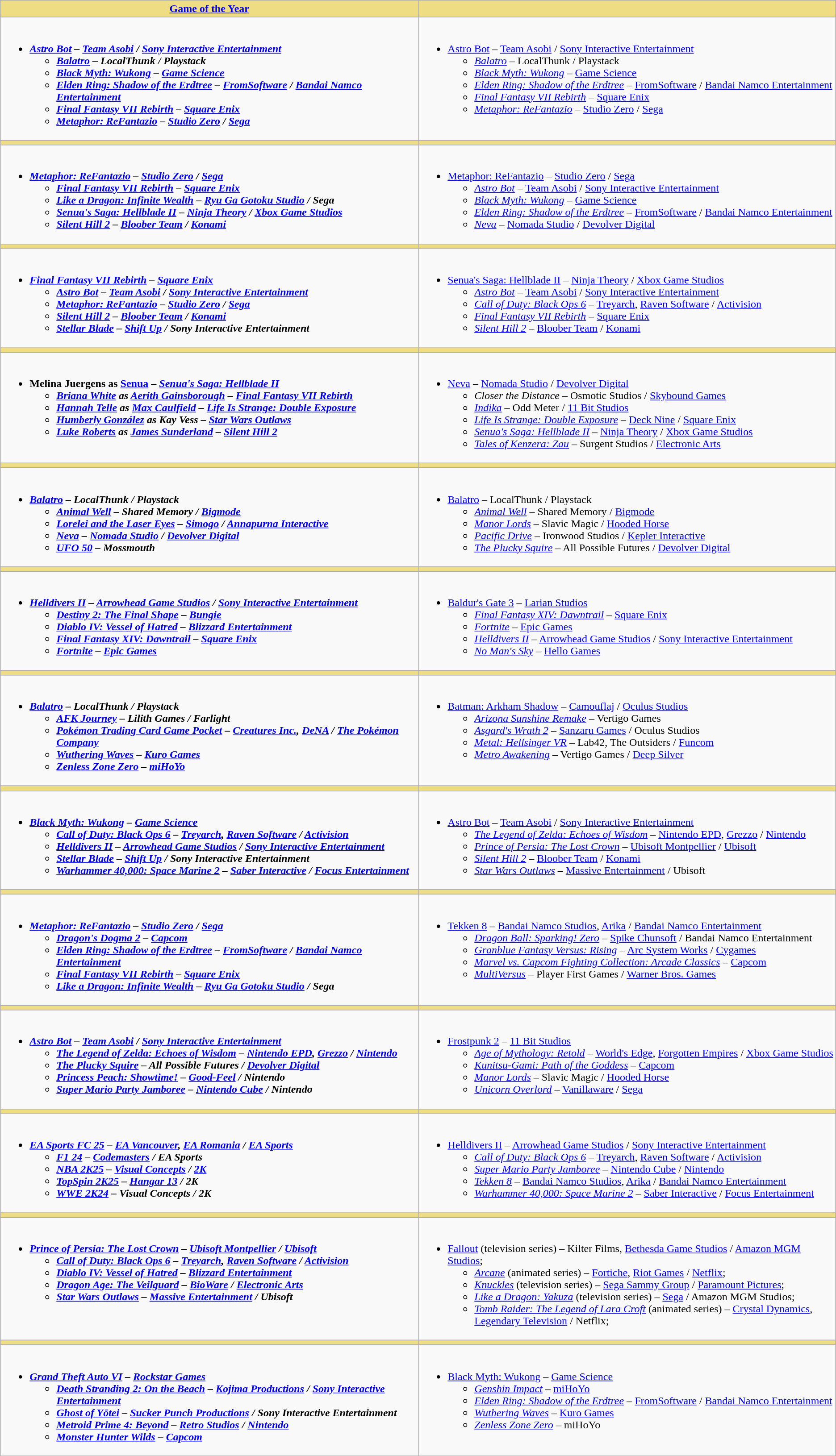<table class=wikitable>
<tr>
<th style="background:#eedd82; width:50em;"><a href='#'>Game of the Year</a></th>
<th style="background:#eedd82; width:50em;"></th>
</tr>
<tr>
<td valign="top"><br><ul><li><strong><em><a href='#'>Astro Bot</a><em> – <a href='#'>Team Asobi</a> / <a href='#'>Sony Interactive Entertainment</a><strong><ul><li></em><a href='#'>Balatro</a><em> – LocalThunk / Playstack</li><li></em><a href='#'>Black Myth: Wukong</a><em> – <a href='#'>Game Science</a></li><li></em><a href='#'>Elden Ring: Shadow of the Erdtree</a><em> – <a href='#'>FromSoftware</a> / <a href='#'>Bandai Namco Entertainment</a></li><li></em><a href='#'>Final Fantasy VII Rebirth</a><em> – <a href='#'>Square Enix</a></li><li></em><a href='#'>Metaphor: ReFantazio</a><em> – <a href='#'>Studio Zero</a> / <a href='#'>Sega</a></li></ul></li></ul></td>
<td valign="top"><br><ul><li></em></strong><a href='#'>Astro Bot</a></em> – <a href='#'>Team Asobi</a> / <a href='#'>Sony Interactive Entertainment</a></strong><ul><li><em><a href='#'>Balatro</a></em> – LocalThunk / Playstack</li><li><em><a href='#'>Black Myth: Wukong</a></em> – <a href='#'>Game Science</a></li><li><em><a href='#'>Elden Ring: Shadow of the Erdtree</a></em> – <a href='#'>FromSoftware</a> / <a href='#'>Bandai Namco Entertainment</a></li><li><em><a href='#'>Final Fantasy VII Rebirth</a></em> – <a href='#'>Square Enix</a></li><li><em><a href='#'>Metaphor: ReFantazio</a></em> – <a href='#'>Studio Zero</a> / <a href='#'>Sega</a></li></ul></li></ul></td>
</tr>
<tr>
<th style="background:#eedd82"></th>
<th style="background:#eedd82"></th>
</tr>
<tr>
<td valign="top"><br><ul><li><strong><em><a href='#'>Metaphor: ReFantazio</a><em> – <a href='#'>Studio Zero</a> / <a href='#'>Sega</a><strong><ul><li></em><a href='#'>Final Fantasy VII Rebirth</a><em> – <a href='#'>Square Enix</a></li><li></em><a href='#'>Like a Dragon: Infinite Wealth</a><em> – <a href='#'>Ryu Ga Gotoku Studio</a> / Sega</li><li></em><a href='#'>Senua's Saga: Hellblade II</a><em> – <a href='#'>Ninja Theory</a> / <a href='#'>Xbox Game Studios</a></li><li></em><a href='#'>Silent Hill 2</a><em> – <a href='#'>Bloober Team</a> / <a href='#'>Konami</a></li></ul></li></ul></td>
<td valign="top"><br><ul><li></em></strong><a href='#'>Metaphor: ReFantazio</a></em> – <a href='#'>Studio Zero</a> / <a href='#'>Sega</a></strong><ul><li><em><a href='#'>Astro Bot</a></em> – <a href='#'>Team Asobi</a> / <a href='#'>Sony Interactive Entertainment</a></li><li><em><a href='#'>Black Myth: Wukong</a></em> – <a href='#'>Game Science</a></li><li><em><a href='#'>Elden Ring: Shadow of the Erdtree</a></em> – <a href='#'>FromSoftware</a> / <a href='#'>Bandai Namco Entertainment</a></li><li><em><a href='#'>Neva</a></em> – <a href='#'>Nomada Studio</a> / <a href='#'>Devolver Digital</a></li></ul></li></ul></td>
</tr>
<tr>
<th style="background:#eedd82"></th>
<th style="background:#eedd82"></th>
</tr>
<tr>
<td valign="top"><br><ul><li><strong><em><a href='#'>Final Fantasy VII Rebirth</a><em> – <a href='#'>Square Enix</a><strong><ul><li></em><a href='#'>Astro Bot</a><em> – <a href='#'>Team Asobi</a> / <a href='#'>Sony Interactive Entertainment</a></li><li></em><a href='#'>Metaphor: ReFantazio</a><em> – <a href='#'>Studio Zero</a> / <a href='#'>Sega</a></li><li></em><a href='#'>Silent Hill 2</a><em> – <a href='#'>Bloober Team</a> / <a href='#'>Konami</a></li><li></em><a href='#'>Stellar Blade</a><em> – <a href='#'>Shift Up</a> / Sony Interactive Entertainment</li></ul></li></ul></td>
<td valign="top"><br><ul><li></em></strong><a href='#'>Senua's Saga: Hellblade II</a></em> – <a href='#'>Ninja Theory</a> / <a href='#'>Xbox Game Studios</a></strong><ul><li><em><a href='#'>Astro Bot</a></em> – <a href='#'>Team Asobi</a> / <a href='#'>Sony Interactive Entertainment</a></li><li><em><a href='#'>Call of Duty: Black Ops 6</a></em> – <a href='#'>Treyarch</a>, <a href='#'>Raven Software</a> / <a href='#'>Activision</a></li><li><em><a href='#'>Final Fantasy VII Rebirth</a></em> – <a href='#'>Square Enix</a></li><li><em><a href='#'>Silent Hill 2</a></em> – <a href='#'>Bloober Team</a> / <a href='#'>Konami</a></li></ul></li></ul></td>
</tr>
<tr>
<th style="background:#eedd82"></th>
<th style="background:#eedd82"></th>
</tr>
<tr>
<td valign="top"><br><ul><li><strong>Melina Juergens as <a href='#'>Senua</a> – <em><a href='#'>Senua's Saga: Hellblade&nbsp;II</a><strong><em><ul><li><a href='#'>Briana White</a> as <a href='#'>Aerith Gainsborough</a> – </em><a href='#'>Final Fantasy VII Rebirth</a><em></li><li><a href='#'>Hannah Telle</a> as <a href='#'>Max Caulfield</a> – </em><a href='#'>Life Is Strange: Double Exposure</a><em></li><li><a href='#'>Humberly González</a> as Kay Vess – </em><a href='#'>Star Wars Outlaws</a><em></li><li><a href='#'>Luke Roberts</a> as <a href='#'>James Sunderland</a> – </em><a href='#'>Silent Hill 2</a><em></li></ul></li></ul></td>
<td valign="top"><br><ul><li></em></strong><a href='#'>Neva</a></em> – <a href='#'>Nomada Studio</a> / <a href='#'>Devolver Digital</a></strong><ul><li><em>Closer the Distance</em> – Osmotic Studios / <a href='#'>Skybound Games</a></li><li><em><a href='#'>Indika</a></em> – Odd Meter / <a href='#'>11 Bit Studios</a></li><li><em><a href='#'>Life Is Strange: Double Exposure</a></em> – <a href='#'>Deck Nine</a> / <a href='#'>Square Enix</a></li><li><em><a href='#'>Senua's Saga: Hellblade II</a></em> – <a href='#'>Ninja Theory</a> / <a href='#'>Xbox Game Studios</a></li><li><em><a href='#'>Tales of Kenzera: Zau</a></em> – Surgent Studios / <a href='#'>Electronic Arts</a></li></ul></li></ul></td>
</tr>
<tr>
<th style="background:#eedd82"></th>
<th style="background:#eedd82"></th>
</tr>
<tr>
<td valign="top"><br><ul><li><strong><em><a href='#'>Balatro</a><em> – LocalThunk / Playstack<strong><ul><li></em><a href='#'>Animal Well</a><em> – Shared Memory / <a href='#'>Bigmode</a></li><li></em><a href='#'>Lorelei and the Laser Eyes</a><em> – <a href='#'>Simogo</a> / <a href='#'>Annapurna Interactive</a></li><li></em><a href='#'>Neva</a><em> – <a href='#'>Nomada Studio</a> / <a href='#'>Devolver Digital</a></li><li></em><a href='#'>UFO 50</a><em> – Mossmouth</li></ul></li></ul></td>
<td valign="top"><br><ul><li></em></strong><a href='#'>Balatro</a></em> – LocalThunk / Playstack</strong><ul><li><em><a href='#'>Animal Well</a></em> – Shared Memory / <a href='#'>Bigmode</a></li><li><em><a href='#'>Manor Lords</a></em> – Slavic Magic / <a href='#'>Hooded Horse</a></li><li><em><a href='#'>Pacific Drive</a></em> – Ironwood Studios / <a href='#'>Kepler Interactive</a></li><li><em><a href='#'>The Plucky Squire</a></em> – All Possible Futures / <a href='#'>Devolver Digital</a></li></ul></li></ul></td>
</tr>
<tr>
<th style="background:#eedd82"></th>
<th style="background:#eedd82"></th>
</tr>
<tr>
<td valign="top"><br><ul><li><strong><em><a href='#'>Helldivers II</a><em> – <a href='#'>Arrowhead Game Studios</a> / <a href='#'>Sony Interactive Entertainment</a><strong><ul><li></em><a href='#'>Destiny 2: The Final Shape</a><em> – <a href='#'>Bungie</a></li><li></em><a href='#'>Diablo IV: Vessel of Hatred</a><em> – <a href='#'>Blizzard Entertainment</a></li><li></em><a href='#'>Final Fantasy XIV: Dawntrail</a><em> – <a href='#'>Square Enix</a></li><li></em><a href='#'>Fortnite</a><em> – <a href='#'>Epic Games</a></li></ul></li></ul></td>
<td valign="top"><br><ul><li></em></strong><a href='#'>Baldur's Gate 3</a></em> – <a href='#'>Larian Studios</a></strong><ul><li><em><a href='#'>Final Fantasy XIV: Dawntrail</a></em> – <a href='#'>Square Enix</a></li><li><em><a href='#'>Fortnite</a></em> – <a href='#'>Epic Games</a></li><li><em><a href='#'>Helldivers II</a></em> – <a href='#'>Arrowhead Game Studios</a> / <a href='#'>Sony Interactive Entertainment</a></li><li><em><a href='#'>No Man's Sky</a></em> – <a href='#'>Hello Games</a></li></ul></li></ul></td>
</tr>
<tr>
<th style="background:#eedd82"></th>
<th style="background:#eedd82"></th>
</tr>
<tr>
<td valign="top"><br><ul><li><strong><em><a href='#'>Balatro</a><em> – LocalThunk / Playstack<strong><ul><li></em><a href='#'>AFK Journey</a><em> – Lilith Games / Farlight</li><li></em><a href='#'>Pokémon Trading Card Game Pocket</a><em> – <a href='#'>Creatures Inc.</a>, <a href='#'>DeNA</a> / <a href='#'>The Pokémon Company</a></li><li></em><a href='#'>Wuthering Waves</a><em> – <a href='#'>Kuro Games</a></li><li></em><a href='#'>Zenless Zone Zero</a><em> – <a href='#'>miHoYo</a></li></ul></li></ul></td>
<td valign="top"><br><ul><li></em></strong><a href='#'>Batman: Arkham Shadow</a></em> – <a href='#'>Camouflaj</a> / <a href='#'>Oculus Studios</a></strong><ul><li><em><a href='#'>Arizona Sunshine Remake</a></em> – Vertigo Games</li><li><em><a href='#'>Asgard's Wrath 2</a></em> – <a href='#'>Sanzaru Games</a> / Oculus Studios</li><li><em><a href='#'>Metal: Hellsinger VR</a></em> – Lab42, The Outsiders / <a href='#'>Funcom</a></li><li><em><a href='#'>Metro Awakening</a></em> – Vertigo Games / <a href='#'>Deep Silver</a></li></ul></li></ul></td>
</tr>
<tr>
<th style="background:#eedd82"></th>
<th style="background:#eedd82"></th>
</tr>
<tr>
<td valign="top"><br><ul><li><strong><em><a href='#'>Black Myth: Wukong</a><em> – <a href='#'>Game Science</a><strong><ul><li></em><a href='#'>Call of Duty: Black Ops 6</a><em> – <a href='#'>Treyarch</a>, <a href='#'>Raven Software</a> / <a href='#'>Activision</a></li><li></em><a href='#'>Helldivers II</a><em> – <a href='#'>Arrowhead Game Studios</a> / <a href='#'>Sony Interactive Entertainment</a></li><li></em><a href='#'>Stellar Blade</a><em> – <a href='#'>Shift Up</a> / Sony Interactive Entertainment</li><li></em><a href='#'>Warhammer 40,000: Space Marine 2</a><em> – <a href='#'>Saber Interactive</a> / <a href='#'>Focus Entertainment</a></li></ul></li></ul></td>
<td valign="top"><br><ul><li></em></strong><a href='#'>Astro Bot</a></em> – <a href='#'>Team Asobi</a> / <a href='#'>Sony Interactive Entertainment</a></strong><ul><li><em><a href='#'>The Legend of Zelda: Echoes of Wisdom</a></em> – <a href='#'>Nintendo EPD</a>, <a href='#'>Grezzo</a> / <a href='#'>Nintendo</a></li><li><em><a href='#'>Prince of Persia: The Lost Crown</a></em> – <a href='#'>Ubisoft Montpellier</a> / <a href='#'>Ubisoft</a></li><li><em><a href='#'>Silent Hill 2</a></em> – <a href='#'>Bloober Team</a> / <a href='#'>Konami</a></li><li><em><a href='#'>Star Wars Outlaws</a></em> – <a href='#'>Massive Entertainment</a> / Ubisoft</li></ul></li></ul></td>
</tr>
<tr>
<th style="background:#eedd82"></th>
<th style="background:#eedd82"></th>
</tr>
<tr>
<td valign="top"><br><ul><li><strong><em><a href='#'>Metaphor: ReFantazio</a><em> – <a href='#'>Studio Zero</a> / <a href='#'>Sega</a><strong><ul><li></em><a href='#'>Dragon's Dogma 2</a><em> – <a href='#'>Capcom</a></li><li></em><a href='#'>Elden Ring: Shadow of the Erdtree</a><em> – <a href='#'>FromSoftware</a> / <a href='#'>Bandai Namco Entertainment</a></li><li></em><a href='#'>Final Fantasy VII Rebirth</a><em> – <a href='#'>Square Enix</a></li><li></em><a href='#'>Like a Dragon: Infinite Wealth</a><em> – <a href='#'>Ryu Ga Gotoku Studio</a> / Sega</li></ul></li></ul></td>
<td valign="top"><br><ul><li></em></strong><a href='#'>Tekken 8</a></em> – <a href='#'>Bandai Namco Studios</a>, <a href='#'>Arika</a> / <a href='#'>Bandai Namco Entertainment</a></strong><ul><li><em><a href='#'>Dragon Ball: Sparking! Zero</a></em> – <a href='#'>Spike Chunsoft</a> / Bandai Namco Entertainment</li><li><em><a href='#'>Granblue Fantasy Versus: Rising</a></em> – <a href='#'>Arc System Works</a> / <a href='#'>Cygames</a></li><li><em><a href='#'>Marvel vs. Capcom Fighting Collection: Arcade Classics</a></em> – <a href='#'>Capcom</a></li><li><em><a href='#'>MultiVersus</a></em> – Player First Games / <a href='#'>Warner Bros. Games</a></li></ul></li></ul></td>
</tr>
<tr>
<th style="background:#eedd82"></th>
<th style="background:#eedd82"></th>
</tr>
<tr>
<td valign="top"><br><ul><li><strong><em><a href='#'>Astro Bot</a><em> – <a href='#'>Team Asobi</a> / <a href='#'>Sony Interactive Entertainment</a><strong><ul><li></em><a href='#'>The Legend of Zelda: Echoes of Wisdom</a><em> – <a href='#'>Nintendo EPD</a>, <a href='#'>Grezzo</a> / <a href='#'>Nintendo</a></li><li></em><a href='#'>The Plucky Squire</a><em> – All Possible Futures / <a href='#'>Devolver Digital</a></li><li></em><a href='#'>Princess Peach: Showtime!</a><em> – <a href='#'>Good-Feel</a> / Nintendo</li><li></em><a href='#'>Super Mario Party Jamboree</a><em> – <a href='#'>Nintendo Cube</a> / Nintendo</li></ul></li></ul></td>
<td valign="top"><br><ul><li></em></strong><a href='#'>Frostpunk 2</a></em> – <a href='#'>11 Bit Studios</a></strong><ul><li><em><a href='#'>Age of Mythology: Retold</a></em> – <a href='#'>World's Edge</a>, <a href='#'>Forgotten Empires</a> / <a href='#'>Xbox Game Studios</a></li><li><em><a href='#'>Kunitsu-Gami: Path of the Goddess</a></em> – <a href='#'>Capcom</a></li><li><em><a href='#'>Manor Lords</a></em> – Slavic Magic / <a href='#'>Hooded Horse</a></li><li><em><a href='#'>Unicorn Overlord</a></em> – <a href='#'>Vanillaware</a> / <a href='#'>Sega</a></li></ul></li></ul></td>
</tr>
<tr>
<th style="background:#eedd82"></th>
<th style="background:#eedd82"></th>
</tr>
<tr>
<td valign="top"><br><ul><li><strong><em><a href='#'>EA Sports FC 25</a><em> – <a href='#'>EA Vancouver</a>, <a href='#'>EA Romania</a> / <a href='#'>EA Sports</a><strong><ul><li></em><a href='#'>F1 24</a><em> – <a href='#'>Codemasters</a> / EA Sports</li><li></em><a href='#'>NBA 2K25</a><em> – <a href='#'>Visual Concepts</a> / <a href='#'>2K</a></li><li></em><a href='#'>TopSpin 2K25</a><em> – <a href='#'>Hangar 13</a> / 2K</li><li></em><a href='#'>WWE 2K24</a><em> – Visual Concepts / 2K</li></ul></li></ul></td>
<td valign="top"><br><ul><li></em></strong><a href='#'>Helldivers II</a></em> – <a href='#'>Arrowhead Game Studios</a> / <a href='#'>Sony Interactive Entertainment</a></strong><ul><li><em><a href='#'>Call of Duty: Black Ops 6</a></em> – <a href='#'>Treyarch</a>, <a href='#'>Raven Software</a> / <a href='#'>Activision</a></li><li><em><a href='#'>Super Mario Party Jamboree</a></em> – <a href='#'>Nintendo Cube</a> / <a href='#'>Nintendo</a></li><li><em><a href='#'>Tekken 8</a></em> – <a href='#'>Bandai Namco Studios</a>, <a href='#'>Arika</a> / <a href='#'>Bandai Namco Entertainment</a></li><li><em><a href='#'>Warhammer 40,000: Space Marine 2</a></em> – <a href='#'>Saber Interactive</a> / <a href='#'>Focus Entertainment</a></li></ul></li></ul></td>
</tr>
<tr>
<th style="background:#eedd82"></th>
<th style="background:#eedd82"></th>
</tr>
<tr>
<td valign="top"><br><ul><li><strong><em><a href='#'>Prince of Persia: The Lost Crown</a><em> – <a href='#'>Ubisoft Montpellier</a> / <a href='#'>Ubisoft</a><strong><ul><li></em><a href='#'>Call of Duty: Black Ops 6</a><em> – <a href='#'>Treyarch</a>, <a href='#'>Raven Software</a> / <a href='#'>Activision</a></li><li></em><a href='#'>Diablo IV: Vessel of Hatred</a><em> – <a href='#'>Blizzard Entertainment</a></li><li></em><a href='#'>Dragon Age: The Veilguard</a><em> – <a href='#'>BioWare</a> / <a href='#'>Electronic Arts</a></li><li></em><a href='#'>Star Wars Outlaws</a><em> – <a href='#'>Massive Entertainment</a> / Ubisoft</li></ul></li></ul></td>
<td valign="top"><br><ul><li></em></strong><a href='#'>Fallout</a></em> (television series) – Kilter Films, <a href='#'>Bethesda Game Studios</a> / <a href='#'>Amazon MGM Studios</a>; </strong><ul><li><em><a href='#'>Arcane</a></em> (animated series) – <a href='#'>Fortiche</a>, <a href='#'>Riot Games</a> / <a href='#'>Netflix</a>; </li><li><em><a href='#'>Knuckles</a></em> (television series) – <a href='#'>Sega Sammy Group</a> / <a href='#'>Paramount Pictures</a>; </li><li><em><a href='#'>Like a Dragon: Yakuza</a></em> (television series) – <a href='#'>Sega</a> / Amazon MGM Studios; </li><li><em><a href='#'>Tomb Raider: The Legend of Lara Croft</a></em> (animated series) – <a href='#'>Crystal Dynamics</a>, <a href='#'>Legendary Television</a> / Netflix; </li></ul></li></ul></td>
</tr>
<tr>
<th style="background:#eedd82"></th>
<th style="background:#eedd82"></th>
</tr>
<tr>
<td valign="top"><br><ul><li><strong><em><a href='#'>Grand Theft Auto VI</a><em> – <a href='#'>Rockstar Games</a><strong><ul><li></em><a href='#'>Death Stranding 2: On the Beach</a><em> – <a href='#'>Kojima Productions</a> / <a href='#'>Sony Interactive Entertainment</a></li><li></em><a href='#'>Ghost of Yōtei</a><em> – <a href='#'>Sucker Punch Productions</a> / Sony Interactive Entertainment</li><li></em><a href='#'>Metroid Prime 4: Beyond</a><em> – <a href='#'>Retro Studios</a> / <a href='#'>Nintendo</a></li><li></em><a href='#'>Monster Hunter Wilds</a><em> – <a href='#'>Capcom</a></li></ul></li></ul></td>
<td valign="top"><br><ul><li></em></strong><a href='#'>Black Myth: Wukong</a></em> – <a href='#'>Game Science</a></strong><ul><li><em><a href='#'>Genshin Impact</a></em> – <a href='#'>miHoYo</a></li><li><em><a href='#'>Elden Ring: Shadow of the Erdtree</a></em> – <a href='#'>FromSoftware</a> / <a href='#'>Bandai Namco Entertainment</a></li><li><em><a href='#'>Wuthering Waves</a></em> – <a href='#'>Kuro Games</a></li><li><em><a href='#'>Zenless Zone Zero</a></em> – miHoYo</li></ul></li></ul></td>
</tr>
</table>
